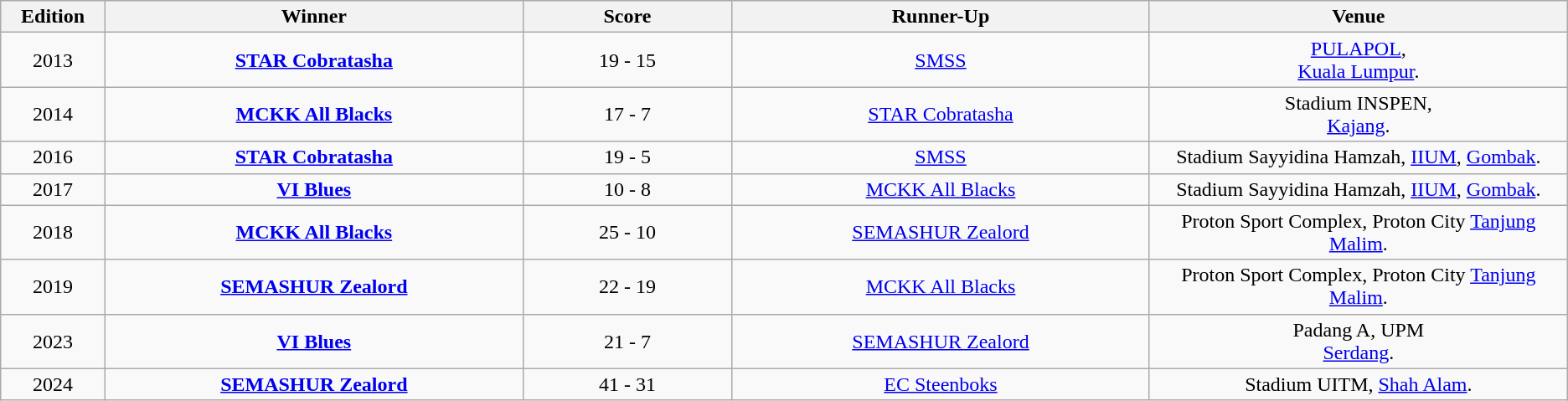<table class="wikitable sortable" style="text-align: center;">
<tr>
<th width="5%">Edition</th>
<th width="20%">Winner</th>
<th width="10%">Score</th>
<th width="20%">Runner-Up</th>
<th width="20%">Venue</th>
</tr>
<tr>
<td>2013</td>
<td><strong><a href='#'>STAR Cobratasha</a></strong></td>
<td>19 - 15<br></td>
<td><a href='#'>SMSS</a></td>
<td><a href='#'>PULAPOL</a>,<br><a href='#'>Kuala Lumpur</a>.</td>
</tr>
<tr>
<td>2014</td>
<td><strong><a href='#'>MCKK All Blacks</a></strong></td>
<td>17 - 7<br></td>
<td><a href='#'>STAR Cobratasha</a></td>
<td>Stadium INSPEN,<br><a href='#'>Kajang</a>.</td>
</tr>
<tr>
<td>2016</td>
<td><strong><a href='#'>STAR Cobratasha</a></strong></td>
<td>19 - 5</td>
<td><a href='#'>SMSS</a></td>
<td>Stadium Sayyidina Hamzah, <a href='#'>IIUM</a>, <a href='#'>Gombak</a>.</td>
</tr>
<tr>
<td>2017</td>
<td><strong><a href='#'>VI Blues</a></strong></td>
<td>10 - 8</td>
<td><a href='#'>MCKK All Blacks</a></td>
<td>Stadium Sayyidina Hamzah, <a href='#'>IIUM</a>, <a href='#'>Gombak</a>.</td>
</tr>
<tr>
<td>2018</td>
<td><strong><a href='#'>MCKK All Blacks</a></strong></td>
<td>25 - 10</td>
<td><a href='#'>SEMASHUR Zealord</a></td>
<td>Proton Sport Complex, Proton City <a href='#'>Tanjung Malim</a>.</td>
</tr>
<tr>
<td>2019</td>
<td><strong><a href='#'>SEMASHUR Zealord</a></strong></td>
<td>22 - 19</td>
<td><a href='#'>MCKK All Blacks</a></td>
<td>Proton Sport Complex, Proton City <a href='#'>Tanjung Malim</a>.</td>
</tr>
<tr>
<td>2023</td>
<td><a href='#'><strong>VI Blues</strong></a></td>
<td>21 - 7</td>
<td><a href='#'>SEMASHUR Zealord</a></td>
<td>Padang A, UPM<br> <a href='#'>Serdang</a>.</td>
</tr>
<tr>
<td>2024</td>
<td><strong><a href='#'>SEMASHUR Zealord</a></strong></td>
<td>41 - 31</td>
<td><a href='#'>EC Steenboks</a></td>
<td>Stadium UITM, <a href='#'>Shah Alam</a>.</td>
</tr>
</table>
